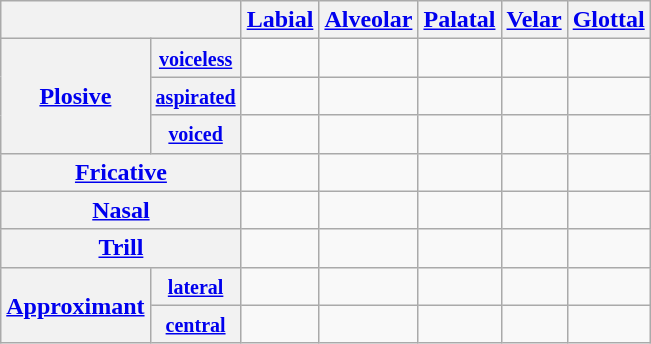<table class="wikitable" style="text-align:center">
<tr>
<th colspan="2"></th>
<th><a href='#'>Labial</a></th>
<th><a href='#'>Alveolar</a></th>
<th><a href='#'>Palatal</a></th>
<th><a href='#'>Velar</a></th>
<th><a href='#'>Glottal</a></th>
</tr>
<tr>
<th rowspan="3"><a href='#'>Plosive</a></th>
<th><small><a href='#'>voiceless</a></small></th>
<td></td>
<td></td>
<td></td>
<td></td>
<td></td>
</tr>
<tr>
<th><small><a href='#'>aspirated</a></small></th>
<td></td>
<td></td>
<td></td>
<td></td>
<td></td>
</tr>
<tr>
<th><small><a href='#'>voiced</a></small></th>
<td></td>
<td></td>
<td></td>
<td></td>
<td></td>
</tr>
<tr>
<th colspan="2"><a href='#'>Fricative</a></th>
<td></td>
<td></td>
<td></td>
<td></td>
<td></td>
</tr>
<tr>
<th colspan="2"><a href='#'>Nasal</a></th>
<td></td>
<td></td>
<td></td>
<td></td>
<td></td>
</tr>
<tr>
<th colspan="2"><a href='#'>Trill</a></th>
<td></td>
<td></td>
<td></td>
<td></td>
<td></td>
</tr>
<tr>
<th rowspan="2"><a href='#'>Approximant</a></th>
<th><a href='#'><small>lateral</small></a></th>
<td></td>
<td></td>
<td></td>
<td></td>
<td></td>
</tr>
<tr>
<th><small><a href='#'>central</a></small></th>
<td></td>
<td></td>
<td></td>
<td></td>
<td></td>
</tr>
</table>
